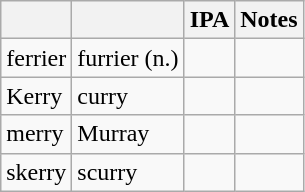<table class="wikitable sortable mw-collapsible mw-collapsed">
<tr>
<th></th>
<th></th>
<th>IPA</th>
<th>Notes</th>
</tr>
<tr>
<td>ferrier</td>
<td>furrier (n.)</td>
<td></td>
<td></td>
</tr>
<tr>
<td>Kerry</td>
<td>curry</td>
<td></td>
<td></td>
</tr>
<tr>
<td>merry</td>
<td>Murray</td>
<td></td>
<td></td>
</tr>
<tr>
<td>skerry</td>
<td>scurry</td>
<td></td>
<td></td>
</tr>
</table>
